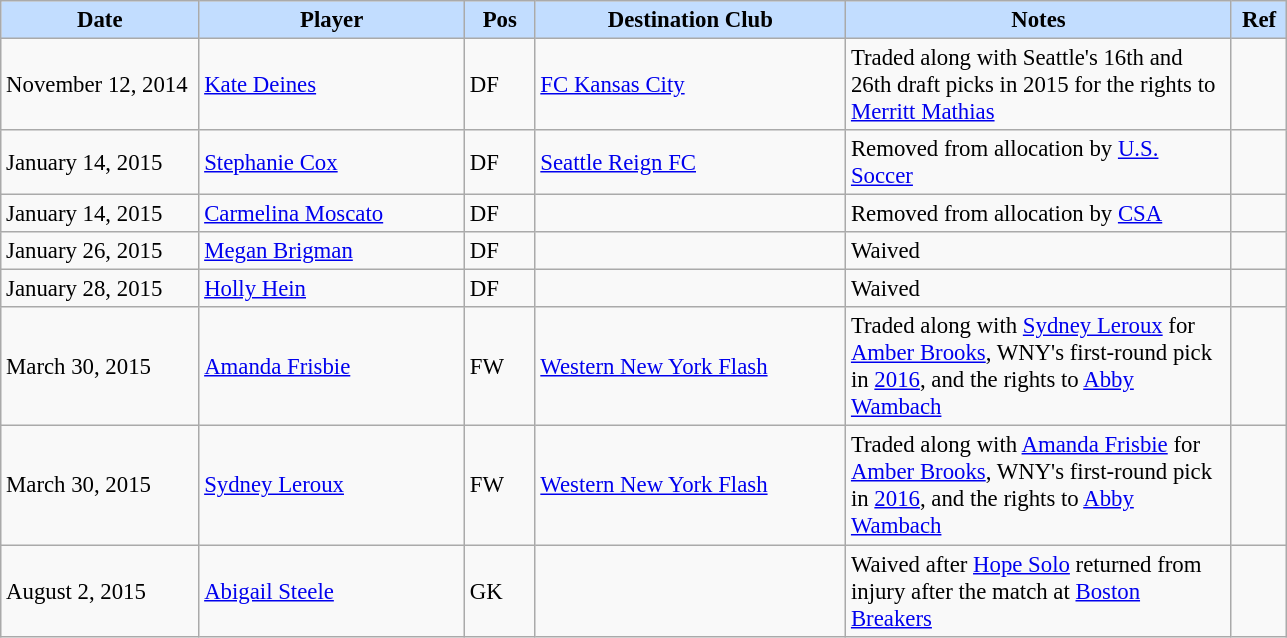<table class="wikitable" style="text-align:left; font-size:95%;">
<tr>
<th style="background:#c2ddff; width:125px;">Date</th>
<th style="background:#c2ddff; width:170px;">Player</th>
<th style="background:#c2ddff; width:40px;">Pos</th>
<th style="background:#c2ddff; width:200px;">Destination Club</th>
<th style="background:#c2ddff; width:250px;">Notes</th>
<th style="background:#c2ddff; width:30px;">Ref</th>
</tr>
<tr>
<td>November 12, 2014</td>
<td> <a href='#'>Kate Deines</a></td>
<td>DF</td>
<td> <a href='#'>FC Kansas City</a></td>
<td>Traded along with Seattle's 16th and 26th draft picks in 2015 for the rights to <a href='#'>Merritt Mathias</a></td>
<td></td>
</tr>
<tr>
<td>January 14, 2015</td>
<td> <a href='#'>Stephanie Cox</a></td>
<td>DF</td>
<td> <a href='#'>Seattle Reign FC</a></td>
<td>Removed from allocation by <a href='#'>U.S. Soccer</a></td>
<td></td>
</tr>
<tr>
<td>January 14, 2015</td>
<td> <a href='#'>Carmelina Moscato</a></td>
<td>DF</td>
<td></td>
<td>Removed from allocation by <a href='#'>CSA</a></td>
<td></td>
</tr>
<tr>
<td>January 26, 2015</td>
<td> <a href='#'>Megan Brigman</a></td>
<td>DF</td>
<td></td>
<td>Waived</td>
<td></td>
</tr>
<tr>
<td>January 28, 2015</td>
<td> <a href='#'>Holly Hein</a></td>
<td>DF</td>
<td></td>
<td>Waived</td>
<td></td>
</tr>
<tr>
<td>March 30, 2015</td>
<td> <a href='#'>Amanda Frisbie</a></td>
<td>FW</td>
<td> <a href='#'>Western New York Flash</a></td>
<td>Traded along with <a href='#'>Sydney Leroux</a> for <a href='#'>Amber Brooks</a>, WNY's first-round pick in <a href='#'>2016</a>, and the rights to <a href='#'>Abby Wambach</a></td>
<td></td>
</tr>
<tr>
<td>March 30, 2015</td>
<td> <a href='#'>Sydney Leroux</a></td>
<td>FW</td>
<td> <a href='#'>Western New York Flash</a></td>
<td>Traded along with <a href='#'>Amanda Frisbie</a> for <a href='#'>Amber Brooks</a>, WNY's first-round pick in <a href='#'>2016</a>, and the rights to <a href='#'>Abby Wambach</a></td>
<td></td>
</tr>
<tr>
<td>August 2, 2015</td>
<td> <a href='#'>Abigail Steele</a></td>
<td>GK</td>
<td></td>
<td>Waived after <a href='#'>Hope Solo</a> returned from injury after the match at <a href='#'>Boston Breakers</a></td>
<td></td>
</tr>
</table>
